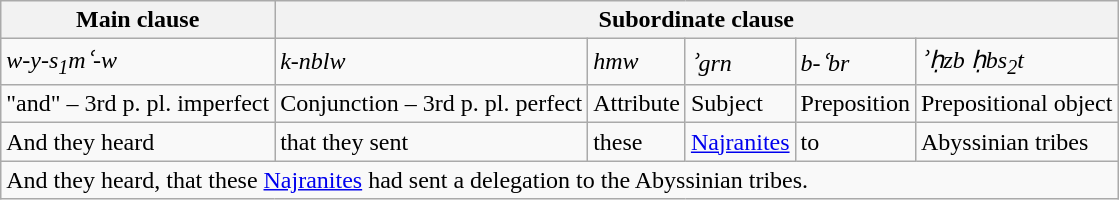<table class="wikitable">
<tr>
<th>Main clause</th>
<th colspan="6">Subordinate clause</th>
</tr>
<tr>
<td><em> w-y-s<sub>1</sub>mʿ-w</em></td>
<td><em> k-nblw</em></td>
<td><em> hmw</em></td>
<td><em>ʾgrn</em></td>
<td><em> b-ʿbr</em></td>
<td><em>ʾḥzb ḥbs<sub>2</sub>t</em></td>
</tr>
<tr>
<td>"and" – 3rd p. pl. imperfect</td>
<td>Conjunction – 3rd p. pl. perfect</td>
<td>Attribute</td>
<td>Subject</td>
<td>Preposition</td>
<td>Prepositional object</td>
</tr>
<tr>
<td>And they heard</td>
<td>that they sent</td>
<td>these</td>
<td><a href='#'>Najranites</a></td>
<td>to</td>
<td>Abyssinian tribes</td>
</tr>
<tr>
<td colspan="6">And they heard, that these <a href='#'>Najranites</a> had sent a delegation to the Abyssinian tribes.</td>
</tr>
</table>
